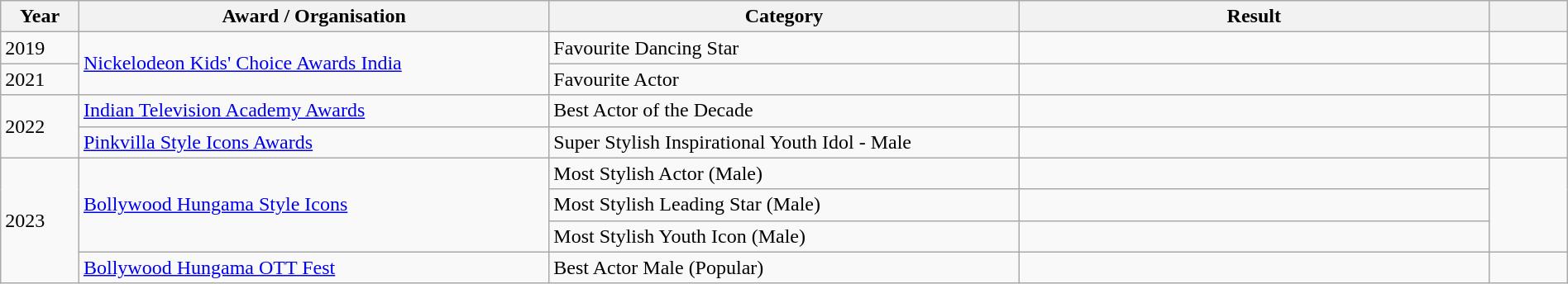<table class="wikitable" style="width:100%;">
<tr>
<th width=5%>Year</th>
<th style="width:30%;">Award / Organisation</th>
<th style="width:30%;">Category</th>
<th style="width:30%;">Result</th>
<th width=5%></th>
</tr>
<tr>
<td>2019</td>
<td rowspan="2"><a href='#'>Nickelodeon Kids' Choice Awards India</a></td>
<td>Favourite Dancing Star</td>
<td></td>
<td></td>
</tr>
<tr>
<td>2021</td>
<td>Favourite Actor</td>
<td></td>
<td></td>
</tr>
<tr>
<td rowspan="2">2022</td>
<td><a href='#'>Indian Television Academy Awards</a></td>
<td>Best Actor of the Decade</td>
<td></td>
<td></td>
</tr>
<tr>
<td><a href='#'>Pinkvilla Style Icons Awards</a></td>
<td>Super Stylish Inspirational Youth Idol - Male</td>
<td></td>
<td></td>
</tr>
<tr>
<td rowspan="4">2023</td>
<td rowspan="3"><a href='#'>Bollywood Hungama Style Icons</a></td>
<td>Most Stylish Actor (Male)</td>
<td></td>
<td rowspan="3"></td>
</tr>
<tr>
<td>Most Stylish Leading Star (Male)</td>
<td></td>
</tr>
<tr>
<td>Most Stylish Youth Icon (Male)</td>
<td></td>
</tr>
<tr>
<td><a href='#'>Bollywood Hungama OTT Fest</a></td>
<td>Best Actor Male (Popular)</td>
<td></td>
<td></td>
</tr>
</table>
